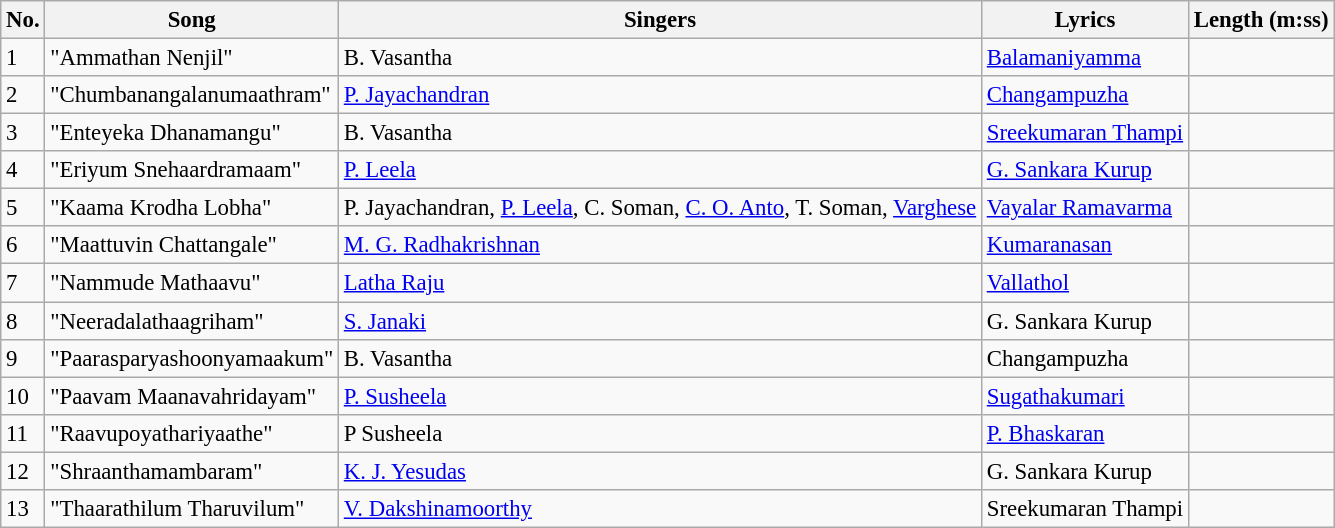<table class="wikitable" style="font-size:95%;">
<tr>
<th>No.</th>
<th>Song</th>
<th>Singers</th>
<th>Lyrics</th>
<th>Length (m:ss)</th>
</tr>
<tr>
<td>1</td>
<td>"Ammathan Nenjil"</td>
<td>B. Vasantha</td>
<td><a href='#'>Balamaniyamma</a></td>
<td></td>
</tr>
<tr>
<td>2</td>
<td>"Chumbanangalanumaathram"</td>
<td><a href='#'>P. Jayachandran</a></td>
<td><a href='#'>Changampuzha</a></td>
<td></td>
</tr>
<tr>
<td>3</td>
<td>"Enteyeka Dhanamangu"</td>
<td>B. Vasantha</td>
<td><a href='#'>Sreekumaran Thampi</a></td>
<td></td>
</tr>
<tr>
<td>4</td>
<td>"Eriyum Snehaardramaam"</td>
<td><a href='#'>P. Leela</a></td>
<td><a href='#'>G. Sankara Kurup</a></td>
<td></td>
</tr>
<tr>
<td>5</td>
<td>"Kaama Krodha Lobha"</td>
<td>P. Jayachandran, <a href='#'>P. Leela</a>, C. Soman, <a href='#'>C. O. Anto</a>, T. Soman, <a href='#'>Varghese</a></td>
<td><a href='#'>Vayalar Ramavarma</a></td>
<td></td>
</tr>
<tr>
<td>6</td>
<td>"Maattuvin Chattangale"</td>
<td><a href='#'>M. G. Radhakrishnan</a></td>
<td><a href='#'>Kumaranasan</a></td>
<td></td>
</tr>
<tr>
<td>7</td>
<td>"Nammude Mathaavu"</td>
<td><a href='#'>Latha Raju</a></td>
<td><a href='#'>Vallathol</a></td>
<td></td>
</tr>
<tr>
<td>8</td>
<td>"Neeradalathaagriham"</td>
<td><a href='#'>S. Janaki</a></td>
<td>G. Sankara Kurup</td>
<td></td>
</tr>
<tr>
<td>9</td>
<td>"Paarasparyashoonyamaakum"</td>
<td>B. Vasantha</td>
<td>Changampuzha</td>
<td></td>
</tr>
<tr>
<td>10</td>
<td>"Paavam Maanavahridayam"</td>
<td><a href='#'>P. Susheela</a></td>
<td><a href='#'>Sugathakumari</a></td>
<td></td>
</tr>
<tr>
<td>11</td>
<td>"Raavupoyathariyaathe"</td>
<td>P Susheela</td>
<td><a href='#'>P. Bhaskaran</a></td>
<td></td>
</tr>
<tr>
<td>12</td>
<td>"Shraanthamambaram"</td>
<td><a href='#'>K. J. Yesudas</a></td>
<td>G. Sankara Kurup</td>
<td></td>
</tr>
<tr>
<td>13</td>
<td>"Thaarathilum Tharuvilum"</td>
<td><a href='#'>V. Dakshinamoorthy</a></td>
<td>Sreekumaran Thampi</td>
<td></td>
</tr>
</table>
